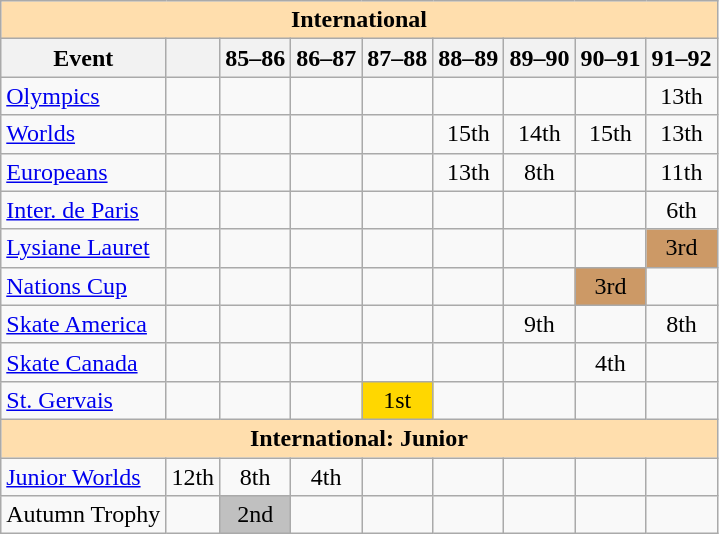<table class="wikitable" style="text-align:center">
<tr>
<th style="background-color: #ffdead; " colspan=9 align=center>International</th>
</tr>
<tr>
<th>Event</th>
<th></th>
<th>85–86</th>
<th>86–87</th>
<th>87–88</th>
<th>88–89</th>
<th>89–90</th>
<th>90–91</th>
<th>91–92</th>
</tr>
<tr>
<td align=left><a href='#'>Olympics</a></td>
<td></td>
<td></td>
<td></td>
<td></td>
<td></td>
<td></td>
<td></td>
<td>13th</td>
</tr>
<tr>
<td align=left><a href='#'>Worlds</a></td>
<td></td>
<td></td>
<td></td>
<td></td>
<td>15th</td>
<td>14th</td>
<td>15th</td>
<td>13th</td>
</tr>
<tr>
<td align=left><a href='#'>Europeans</a></td>
<td></td>
<td></td>
<td></td>
<td></td>
<td>13th</td>
<td>8th</td>
<td></td>
<td>11th</td>
</tr>
<tr>
<td align=left><a href='#'>Inter. de Paris</a></td>
<td></td>
<td></td>
<td></td>
<td></td>
<td></td>
<td></td>
<td></td>
<td>6th</td>
</tr>
<tr>
<td align=left><a href='#'>Lysiane Lauret</a></td>
<td></td>
<td></td>
<td></td>
<td></td>
<td></td>
<td></td>
<td></td>
<td bgcolor=cc9966>3rd</td>
</tr>
<tr>
<td align=left><a href='#'>Nations Cup</a></td>
<td></td>
<td></td>
<td></td>
<td></td>
<td></td>
<td></td>
<td bgcolor=cc9966>3rd</td>
<td></td>
</tr>
<tr>
<td align=left><a href='#'>Skate America</a></td>
<td></td>
<td></td>
<td></td>
<td></td>
<td></td>
<td>9th</td>
<td></td>
<td>8th</td>
</tr>
<tr>
<td align=left><a href='#'>Skate Canada</a></td>
<td></td>
<td></td>
<td></td>
<td></td>
<td></td>
<td></td>
<td>4th</td>
<td></td>
</tr>
<tr>
<td align=left><a href='#'>St. Gervais</a></td>
<td></td>
<td></td>
<td></td>
<td bgcolor=gold>1st</td>
<td></td>
<td></td>
<td></td>
<td></td>
</tr>
<tr>
<th style="background-color: #ffdead; " colspan=9 align=center>International: Junior</th>
</tr>
<tr>
<td align=left><a href='#'>Junior Worlds</a></td>
<td>12th</td>
<td>8th</td>
<td>4th</td>
<td></td>
<td></td>
<td></td>
<td></td>
<td></td>
</tr>
<tr>
<td align=left>Autumn Trophy</td>
<td></td>
<td bgcolor=silver>2nd</td>
<td></td>
<td></td>
<td></td>
<td></td>
<td></td>
<td></td>
</tr>
</table>
